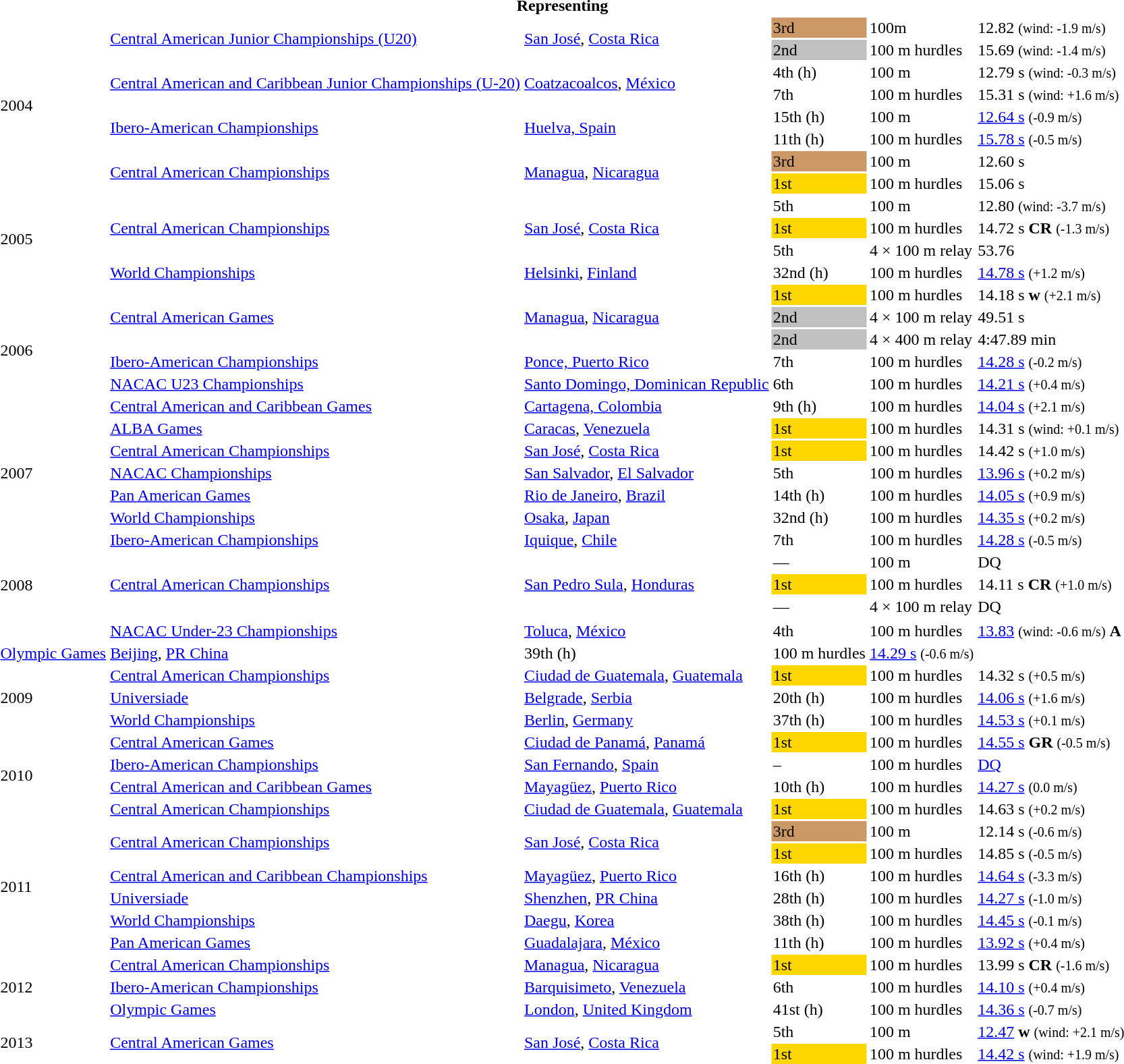<table>
<tr>
<th colspan="6">Representing </th>
</tr>
<tr>
<td rowspan=8>2004</td>
<td rowspan=2><a href='#'>Central American Junior Championships (U20)</a></td>
<td rowspan=2><a href='#'>San José</a>, <a href='#'>Costa Rica</a></td>
<td bgcolor="cc9966">3rd</td>
<td>100m</td>
<td>12.82 <small>(wind: -1.9 m/s)</small></td>
</tr>
<tr>
<td bgcolor=silver>2nd</td>
<td>100 m hurdles</td>
<td>15.69 <small>(wind: -1.4 m/s)</small></td>
</tr>
<tr>
<td rowspan=2><a href='#'>Central American and Caribbean Junior Championships (U-20)</a></td>
<td rowspan=2><a href='#'>Coatzacoalcos</a>, <a href='#'>México</a></td>
<td>4th (h)</td>
<td>100 m</td>
<td>12.79 s <small>(wind: -0.3 m/s)</small></td>
</tr>
<tr>
<td>7th</td>
<td>100 m hurdles</td>
<td>15.31 s <small>(wind: +1.6 m/s)</small></td>
</tr>
<tr>
<td rowspan = "2"><a href='#'>Ibero-American Championships</a></td>
<td rowspan = "2"><a href='#'>Huelva, Spain</a></td>
<td>15th (h)</td>
<td>100 m</td>
<td><a href='#'>12.64 s</a> <small>(-0.9 m/s)</small></td>
</tr>
<tr>
<td>11th (h)</td>
<td>100 m hurdles</td>
<td><a href='#'>15.78 s</a> <small>(-0.5 m/s)</small></td>
</tr>
<tr>
<td rowspan = "2"><a href='#'>Central American Championships</a></td>
<td rowspan = "2"><a href='#'>Managua</a>, <a href='#'>Nicaragua</a></td>
<td bgcolor=cc9966>3rd</td>
<td>100 m</td>
<td>12.60 s</td>
</tr>
<tr>
<td bgcolor=gold>1st</td>
<td>100 m hurdles</td>
<td>15.06 s</td>
</tr>
<tr>
<td rowspan = "4">2005</td>
<td rowspan = "3"><a href='#'>Central American Championships</a></td>
<td rowspan = "3"><a href='#'>San José</a>, <a href='#'>Costa Rica</a></td>
<td>5th</td>
<td>100 m</td>
<td>12.80 <small>(wind: -3.7 m/s)</small></td>
</tr>
<tr>
<td bgcolor=gold>1st</td>
<td>100 m hurdles</td>
<td>14.72 s <strong>CR</strong> <small>(-1.3 m/s)</small></td>
</tr>
<tr>
<td>5th</td>
<td>4 × 100 m relay</td>
<td>53.76</td>
</tr>
<tr>
<td><a href='#'>World Championships</a></td>
<td><a href='#'>Helsinki</a>, <a href='#'>Finland</a></td>
<td>32nd (h)</td>
<td>100 m hurdles</td>
<td><a href='#'>14.78 s</a> <small>(+1.2 m/s)</small></td>
</tr>
<tr>
<td rowspan = "6">2006</td>
<td rowspan = "3"><a href='#'>Central American Games</a></td>
<td rowspan = "3"><a href='#'>Managua</a>, <a href='#'>Nicaragua</a></td>
<td bgcolor=gold>1st</td>
<td>100 m hurdles</td>
<td>14.18 s <strong>w</strong> <small>(+2.1 m/s)</small></td>
</tr>
<tr>
<td bgcolor=silver>2nd</td>
<td>4 × 100 m relay</td>
<td>49.51 s</td>
</tr>
<tr>
<td bgcolor=silver>2nd</td>
<td>4 × 400 m relay</td>
<td>4:47.89 min</td>
</tr>
<tr>
<td><a href='#'>Ibero-American Championships</a></td>
<td><a href='#'>Ponce, Puerto Rico</a></td>
<td>7th</td>
<td>100 m hurdles</td>
<td><a href='#'>14.28 s</a> <small>(-0.2 m/s)</small></td>
</tr>
<tr>
<td><a href='#'>NACAC U23 Championships</a></td>
<td><a href='#'>Santo Domingo, Dominican Republic</a></td>
<td>6th</td>
<td>100 m hurdles</td>
<td><a href='#'>14.21 s</a> <small>(+0.4 m/s)</small></td>
</tr>
<tr>
<td><a href='#'>Central American and Caribbean Games</a></td>
<td><a href='#'>Cartagena, Colombia</a></td>
<td>9th (h)</td>
<td>100 m hurdles</td>
<td><a href='#'>14.04 s</a> <small>(+2.1 m/s)</small></td>
</tr>
<tr>
<td rowspan = "5">2007</td>
<td><a href='#'>ALBA Games</a></td>
<td><a href='#'>Caracas</a>, <a href='#'>Venezuela</a></td>
<td bgcolor=gold>1st</td>
<td>100 m hurdles</td>
<td>14.31 s <small>(wind: +0.1 m/s)</small></td>
</tr>
<tr>
<td><a href='#'>Central American Championships</a></td>
<td><a href='#'>San José</a>, <a href='#'>Costa Rica</a></td>
<td bgcolor=gold>1st</td>
<td>100 m hurdles</td>
<td>14.42 s <small>(+1.0 m/s)</small></td>
</tr>
<tr>
<td><a href='#'>NACAC Championships</a></td>
<td><a href='#'>San Salvador</a>, <a href='#'>El Salvador</a></td>
<td>5th</td>
<td>100 m hurdles</td>
<td><a href='#'>13.96 s</a> <small>(+0.2 m/s)</small></td>
</tr>
<tr>
<td><a href='#'>Pan American Games</a></td>
<td><a href='#'>Rio de Janeiro</a>, <a href='#'>Brazil</a></td>
<td>14th (h)</td>
<td>100 m hurdles</td>
<td><a href='#'>14.05 s</a> <small>(+0.9 m/s)</small></td>
</tr>
<tr>
<td><a href='#'>World Championships</a></td>
<td><a href='#'>Osaka</a>, <a href='#'>Japan</a></td>
<td>32nd (h)</td>
<td>100 m hurdles</td>
<td><a href='#'>14.35 s</a> <small>(+0.2 m/s)</small></td>
</tr>
<tr>
<td rowspan=6>2008</td>
<td><a href='#'>Ibero-American Championships</a></td>
<td><a href='#'>Iquique</a>, <a href='#'>Chile</a></td>
<td>7th</td>
<td>100 m hurdles</td>
<td><a href='#'>14.28 s</a> <small>(-0.5 m/s)</small></td>
</tr>
<tr>
<td rowspan=3><a href='#'>Central American Championships</a></td>
<td rowspan=3><a href='#'>San Pedro Sula</a>, <a href='#'>Honduras</a></td>
<td>—</td>
<td>100 m</td>
<td>DQ</td>
</tr>
<tr>
<td bgcolor=gold>1st</td>
<td>100 m hurdles</td>
<td>14.11 s <strong>CR</strong> <small>(+1.0 m/s)</small></td>
</tr>
<tr>
<td>—</td>
<td>4 × 100 m relay</td>
<td>DQ</td>
</tr>
<tr>
</tr>
<tr>
<td><a href='#'>NACAC Under-23 Championships</a></td>
<td><a href='#'>Toluca</a>, <a href='#'>México</a></td>
<td>4th</td>
<td>100 m hurdles</td>
<td><a href='#'>13.83</a> <small>(wind: -0.6 m/s)</small> <strong>A</strong></td>
</tr>
<tr>
<td><a href='#'>Olympic Games</a></td>
<td><a href='#'>Beijing</a>, <a href='#'>PR China</a></td>
<td>39th (h)</td>
<td>100 m hurdles</td>
<td><a href='#'>14.29 s</a> <small>(-0.6 m/s)</small></td>
</tr>
<tr>
<td rowspan=3>2009</td>
<td><a href='#'>Central American Championships</a></td>
<td><a href='#'>Ciudad de Guatemala</a>, <a href='#'>Guatemala</a></td>
<td bgcolor=gold>1st</td>
<td>100 m hurdles</td>
<td>14.32 s <small>(+0.5 m/s)</small></td>
</tr>
<tr>
<td><a href='#'>Universiade</a></td>
<td><a href='#'>Belgrade</a>, <a href='#'>Serbia</a></td>
<td>20th (h)</td>
<td>100 m hurdles</td>
<td><a href='#'>14.06 s</a> <small>(+1.6 m/s)</small></td>
</tr>
<tr>
<td><a href='#'>World Championships</a></td>
<td><a href='#'>Berlin</a>, <a href='#'>Germany</a></td>
<td>37th (h)</td>
<td>100 m hurdles</td>
<td><a href='#'>14.53 s</a> <small>(+0.1 m/s)</small></td>
</tr>
<tr>
<td rowspan = "4">2010</td>
<td><a href='#'>Central American Games</a></td>
<td><a href='#'>Ciudad de Panamá</a>, <a href='#'>Panamá</a></td>
<td bgcolor=gold>1st</td>
<td>100 m hurdles</td>
<td><a href='#'>14.55 s</a> <strong>GR</strong> <small>(-0.5 m/s)</small></td>
</tr>
<tr>
<td><a href='#'>Ibero-American Championships</a></td>
<td><a href='#'>San Fernando</a>, <a href='#'>Spain</a></td>
<td>–</td>
<td>100 m hurdles</td>
<td><a href='#'>DQ</a></td>
</tr>
<tr>
<td><a href='#'>Central American and Caribbean Games</a></td>
<td><a href='#'>Mayagüez</a>, <a href='#'>Puerto Rico</a></td>
<td>10th (h)</td>
<td>100 m hurdles</td>
<td><a href='#'>14.27 s</a> <small>(0.0 m/s)</small></td>
</tr>
<tr>
<td><a href='#'>Central American Championships</a></td>
<td><a href='#'>Ciudad de Guatemala</a>, <a href='#'>Guatemala</a></td>
<td bgcolor=gold>1st</td>
<td>100 m hurdles</td>
<td>14.63 s <small>(+0.2 m/s)</small></td>
</tr>
<tr>
<td rowspan = "6">2011</td>
<td rowspan = "2"><a href='#'>Central American Championships</a></td>
<td rowspan = "2"><a href='#'>San José</a>, <a href='#'>Costa Rica</a></td>
<td bgcolor=cc9966>3rd</td>
<td>100 m</td>
<td>12.14 s <small>(-0.6 m/s)</small></td>
</tr>
<tr>
<td bgcolor=gold>1st</td>
<td>100 m hurdles</td>
<td>14.85 s <small>(-0.5 m/s)</small></td>
</tr>
<tr>
<td><a href='#'>Central American and Caribbean Championships</a></td>
<td><a href='#'>Mayagüez</a>, <a href='#'>Puerto Rico</a></td>
<td>16th (h)</td>
<td>100 m hurdles</td>
<td><a href='#'>14.64 s</a> <small>(-3.3 m/s)</small></td>
</tr>
<tr>
<td><a href='#'>Universiade</a></td>
<td><a href='#'>Shenzhen</a>, <a href='#'>PR China</a></td>
<td>28th (h)</td>
<td>100 m hurdles</td>
<td><a href='#'>14.27 s</a> <small>(-1.0 m/s)</small></td>
</tr>
<tr>
<td><a href='#'>World Championships</a></td>
<td><a href='#'>Daegu</a>, <a href='#'>Korea</a></td>
<td>38th (h)</td>
<td>100 m hurdles</td>
<td><a href='#'>14.45 s</a> <small>(-0.1 m/s)</small></td>
</tr>
<tr>
<td><a href='#'>Pan American Games</a></td>
<td><a href='#'>Guadalajara</a>, <a href='#'>México</a></td>
<td>11th (h)</td>
<td>100 m hurdles</td>
<td><a href='#'>13.92 s</a> <small>(+0.4 m/s)</small></td>
</tr>
<tr>
<td rowspan = "3">2012</td>
<td><a href='#'>Central American Championships</a></td>
<td><a href='#'>Managua</a>, <a href='#'>Nicaragua</a></td>
<td bgcolor=gold>1st</td>
<td>100 m hurdles</td>
<td>13.99 s <strong>CR</strong> <small>(-1.6 m/s)</small></td>
</tr>
<tr>
<td><a href='#'>Ibero-American Championships</a></td>
<td><a href='#'>Barquisimeto</a>, <a href='#'>Venezuela</a></td>
<td>6th</td>
<td>100 m hurdles</td>
<td><a href='#'>14.10 s</a> <small>(+0.4 m/s)</small></td>
</tr>
<tr>
<td><a href='#'>Olympic Games</a></td>
<td><a href='#'>London</a>, <a href='#'>United Kingdom</a></td>
<td>41st (h)</td>
<td>100 m hurdles</td>
<td><a href='#'>14.36 s</a> <small>(-0.7 m/s)</small></td>
</tr>
<tr>
<td rowspan = "2">2013</td>
<td rowspan = "2"><a href='#'>Central American Games</a></td>
<td rowspan = "2"><a href='#'>San José</a>, <a href='#'>Costa Rica</a></td>
<td>5th</td>
<td>100 m</td>
<td><a href='#'>12.47</a> <strong>w</strong> <small>(wind: +2.1 m/s)</small></td>
</tr>
<tr>
<td bgcolor=gold>1st</td>
<td>100 m hurdles</td>
<td><a href='#'>14.42 s</a> <small>(wind: +1.9 m/s)</small></td>
</tr>
</table>
